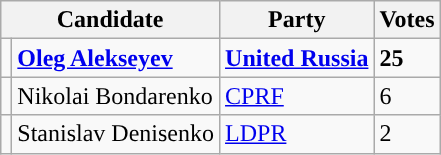<table class="wikitable sortable">
<tr>
<th colspan="2">Candidate</th>
<th>Party</th>
<th>Votes</th>
</tr>
<tr>
<td style="background-color: "></td>
<td><strong><a href='#'>Oleg Alekseyev</a></strong></td>
<td><strong><a href='#'>United Russia</a></strong></td>
<td><strong>25</strong></td>
</tr>
<tr>
<td style="background-color: "></td>
<td>Nikolai Bondarenko</td>
<td><a href='#'>CPRF</a></td>
<td>6</td>
</tr>
<tr>
<td style="background-color: "></td>
<td>Stanislav Denisenko</td>
<td><a href='#'>LDPR</a></td>
<td>2</td>
</tr>
</table>
